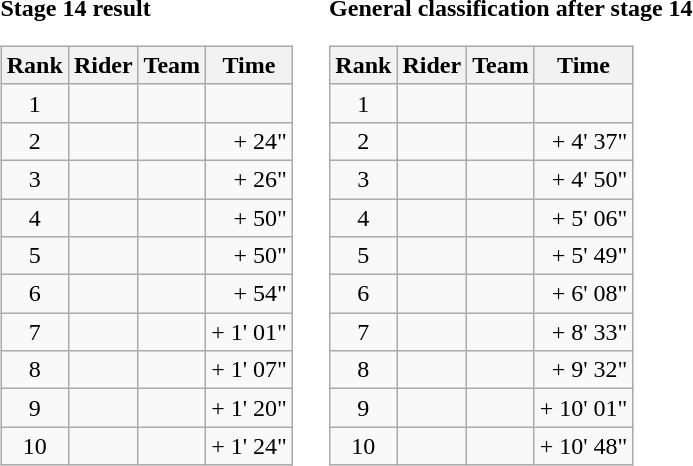<table>
<tr>
<td><strong>Stage 14 result</strong><br><table class="wikitable">
<tr>
<th scope="col">Rank</th>
<th scope="col">Rider</th>
<th scope="col">Team</th>
<th scope="col">Time</th>
</tr>
<tr>
<td style="text-align:center;">1</td>
<td></td>
<td></td>
<td style="text-align:right;"></td>
</tr>
<tr>
<td style="text-align:center;">2</td>
<td> </td>
<td></td>
<td style="text-align:right;">+ 24"</td>
</tr>
<tr>
<td style="text-align:center;">3</td>
<td> </td>
<td></td>
<td style="text-align:right;">+ 26"</td>
</tr>
<tr>
<td style="text-align:center;">4</td>
<td></td>
<td></td>
<td style="text-align:right;">+ 50"</td>
</tr>
<tr>
<td style="text-align:center;">5</td>
<td> </td>
<td></td>
<td style="text-align:right;">+ 50"</td>
</tr>
<tr>
<td style="text-align:center;">6</td>
<td></td>
<td></td>
<td style="text-align:right;">+ 54"</td>
</tr>
<tr>
<td style="text-align:center;">7</td>
<td></td>
<td></td>
<td style="text-align:right;">+ 1' 01"</td>
</tr>
<tr>
<td style="text-align:center;">8</td>
<td></td>
<td></td>
<td style="text-align:right;">+ 1' 07"</td>
</tr>
<tr>
<td style="text-align:center;">9</td>
<td></td>
<td></td>
<td style="text-align:right;">+ 1' 20"</td>
</tr>
<tr>
<td style="text-align:center;">10</td>
<td></td>
<td></td>
<td style="text-align:right;">+ 1' 24"</td>
</tr>
</table>
</td>
<td></td>
<td><strong>General classification after stage 14</strong><br><table class="wikitable">
<tr>
<th scope="col">Rank</th>
<th scope="col">Rider</th>
<th scope="col">Team</th>
<th scope="col">Time</th>
</tr>
<tr>
<td style="text-align:center;">1</td>
<td> </td>
<td></td>
<td style="text-align:right;"></td>
</tr>
<tr>
<td style="text-align:center;">2</td>
<td></td>
<td></td>
<td style="text-align:right;">+ 4' 37"</td>
</tr>
<tr>
<td style="text-align:center;">3</td>
<td> </td>
<td></td>
<td style="text-align:right;">+ 4' 50"</td>
</tr>
<tr>
<td style="text-align:center;">4</td>
<td></td>
<td></td>
<td style="text-align:right;">+ 5' 06"</td>
</tr>
<tr>
<td style="text-align:center;">5</td>
<td></td>
<td></td>
<td style="text-align:right;">+ 5' 49"</td>
</tr>
<tr>
<td style="text-align:center;">6</td>
<td> </td>
<td></td>
<td style="text-align:right;">+ 6' 08"</td>
</tr>
<tr>
<td style="text-align:center;">7</td>
<td></td>
<td></td>
<td style="text-align:right;">+ 8' 33"</td>
</tr>
<tr>
<td style="text-align:center;">8</td>
<td></td>
<td></td>
<td style="text-align:right;">+ 9' 32"</td>
</tr>
<tr>
<td style="text-align:center;">9</td>
<td></td>
<td></td>
<td style="text-align:right;">+ 10' 01"</td>
</tr>
<tr>
<td style="text-align:center;">10</td>
<td></td>
<td></td>
<td style="text-align:right;">+ 10' 48"</td>
</tr>
</table>
</td>
</tr>
</table>
